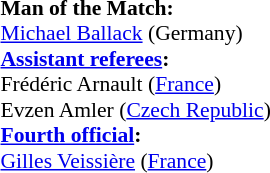<table width=100% style="font-size: 90%">
<tr>
<td><br><strong>Man of the Match:</strong>
<br><a href='#'>Michael Ballack</a> (Germany)<br><strong><a href='#'>Assistant referees</a>:</strong>
<br>Frédéric Arnault (<a href='#'>France</a>)
<br>Evzen Amler (<a href='#'>Czech Republic</a>)
<br><strong><a href='#'>Fourth official</a>:</strong>
<br><a href='#'>Gilles Veissière</a> (<a href='#'>France</a>)</td>
</tr>
</table>
